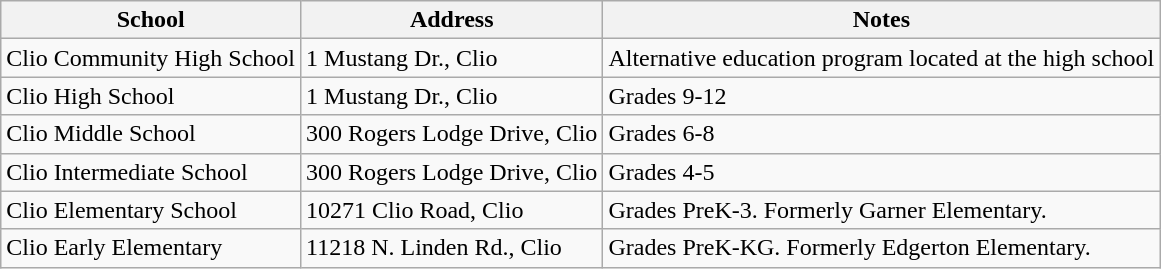<table class="wikitable">
<tr>
<th>School</th>
<th>Address</th>
<th>Notes</th>
</tr>
<tr>
<td>Clio Community High School</td>
<td>1 Mustang Dr., Clio</td>
<td>Alternative education program located at the high school</td>
</tr>
<tr>
<td>Clio High School</td>
<td>1 Mustang Dr., Clio</td>
<td>Grades 9-12</td>
</tr>
<tr>
<td>Clio Middle School</td>
<td>300 Rogers Lodge Drive, Clio</td>
<td>Grades 6-8</td>
</tr>
<tr>
<td>Clio Intermediate School</td>
<td>300 Rogers Lodge Drive, Clio</td>
<td>Grades 4-5</td>
</tr>
<tr>
<td>Clio Elementary School</td>
<td>10271 Clio Road, Clio</td>
<td>Grades PreK-3. Formerly Garner Elementary.</td>
</tr>
<tr>
<td>Clio Early Elementary</td>
<td>11218 N. Linden Rd., Clio</td>
<td>Grades PreK-KG. Formerly Edgerton Elementary.</td>
</tr>
</table>
